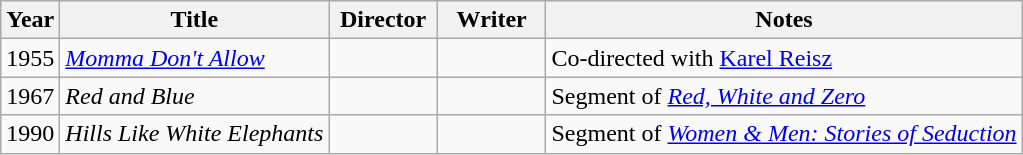<table class="wikitable">
<tr>
<th>Year</th>
<th>Title</th>
<th width="65">Director</th>
<th width="65">Writer</th>
<th>Notes</th>
</tr>
<tr>
<td>1955</td>
<td><em><a href='#'>Momma Don't Allow</a></em></td>
<td></td>
<td></td>
<td>Co-directed with <a href='#'>Karel Reisz</a></td>
</tr>
<tr>
<td>1967</td>
<td><em>Red and Blue</em></td>
<td></td>
<td></td>
<td>Segment of <em><a href='#'>Red, White and Zero</a></em></td>
</tr>
<tr>
<td>1990</td>
<td><em>Hills Like White Elephants</em></td>
<td></td>
<td></td>
<td>Segment of <em><a href='#'>Women & Men: Stories of Seduction</a></em></td>
</tr>
</table>
